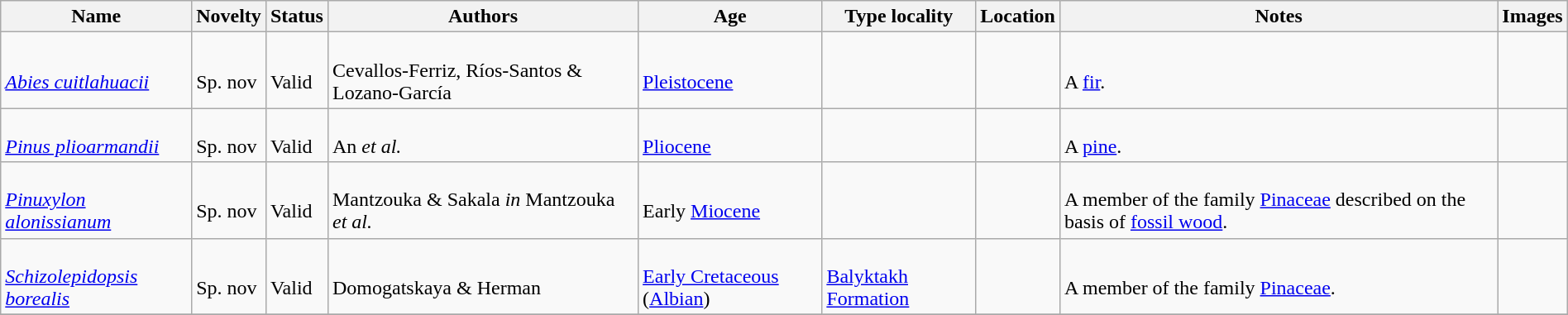<table class="wikitable sortable" align="center" width="100%">
<tr>
<th>Name</th>
<th>Novelty</th>
<th>Status</th>
<th>Authors</th>
<th>Age</th>
<th>Type locality</th>
<th>Location</th>
<th>Notes</th>
<th>Images</th>
</tr>
<tr>
<td><br><em><a href='#'>Abies cuitlahuacii</a></em></td>
<td><br>Sp. nov</td>
<td><br>Valid</td>
<td><br>Cevallos-Ferriz, Ríos-Santos & Lozano-García</td>
<td><br><a href='#'>Pleistocene</a></td>
<td></td>
<td><br></td>
<td><br>A <a href='#'>fir</a>.</td>
<td></td>
</tr>
<tr>
<td><br><em><a href='#'>Pinus plioarmandii</a></em></td>
<td><br>Sp. nov</td>
<td><br>Valid</td>
<td><br>An <em>et al.</em></td>
<td><br><a href='#'>Pliocene</a></td>
<td></td>
<td><br></td>
<td><br>A <a href='#'>pine</a>.</td>
<td></td>
</tr>
<tr>
<td><br><em><a href='#'>Pinuxylon alonissianum</a></em></td>
<td><br>Sp. nov</td>
<td><br>Valid</td>
<td><br>Mantzouka & Sakala <em>in</em> Mantzouka <em>et al.</em></td>
<td><br>Early <a href='#'>Miocene</a></td>
<td></td>
<td><br></td>
<td><br>A member of the family <a href='#'>Pinaceae</a> described on the basis of <a href='#'>fossil wood</a>.</td>
<td></td>
</tr>
<tr>
<td><br><em><a href='#'>Schizolepidopsis borealis</a></em></td>
<td><br>Sp. nov</td>
<td><br>Valid</td>
<td><br>Domogatskaya & Herman</td>
<td><br><a href='#'>Early Cretaceous</a> (<a href='#'>Albian</a>)</td>
<td><br><a href='#'>Balyktakh Formation</a></td>
<td><br></td>
<td><br>A member of the family <a href='#'>Pinaceae</a>.</td>
<td></td>
</tr>
<tr>
</tr>
</table>
